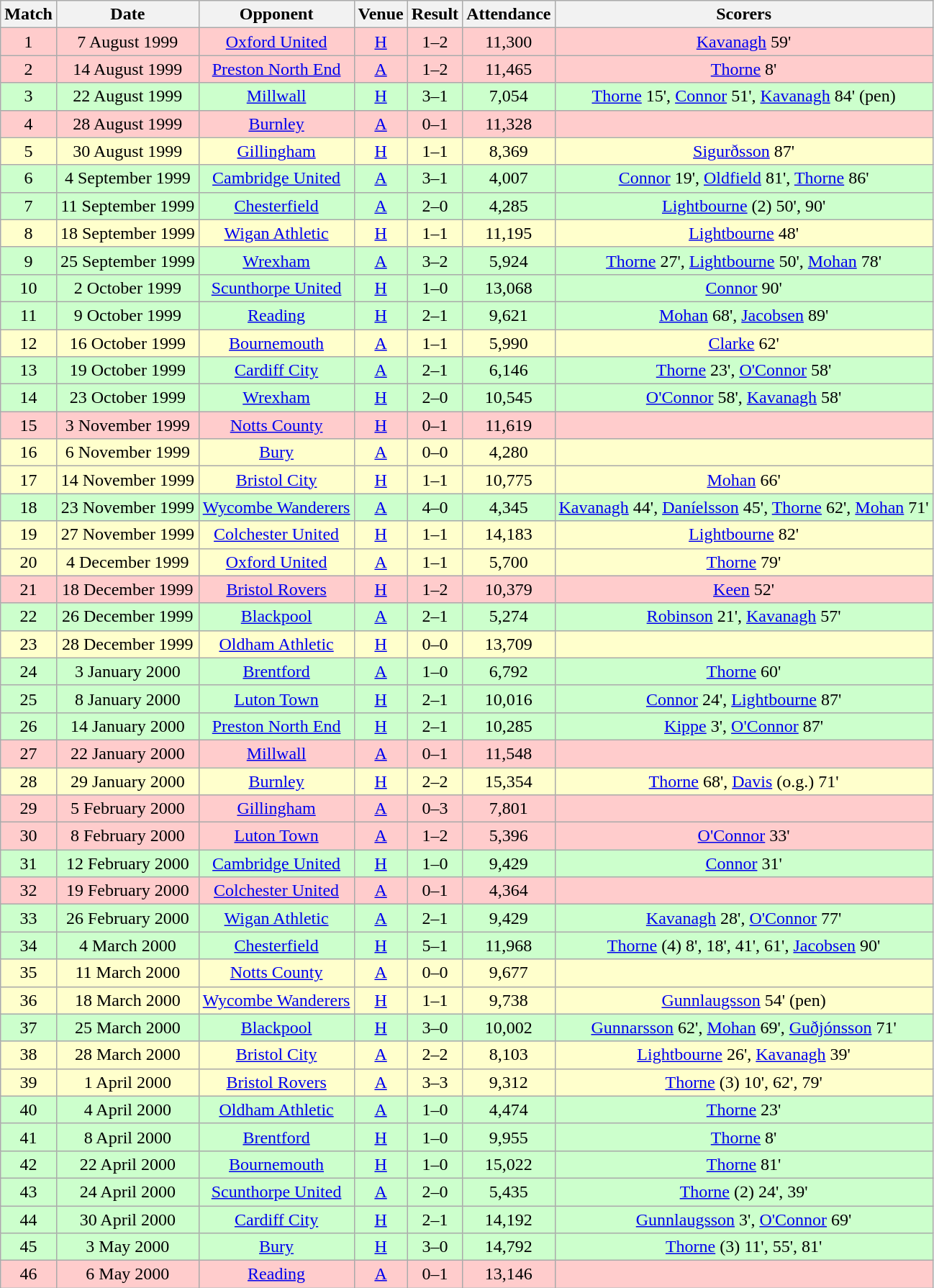<table class="wikitable" style="font-size:100%; text-align:center">
<tr>
<th>Match</th>
<th>Date</th>
<th>Opponent</th>
<th>Venue</th>
<th>Result</th>
<th>Attendance</th>
<th>Scorers</th>
</tr>
<tr style="background: #FFCCCC;">
<td>1</td>
<td>7 August 1999</td>
<td><a href='#'>Oxford United</a></td>
<td><a href='#'>H</a></td>
<td>1–2</td>
<td>11,300</td>
<td><a href='#'>Kavanagh</a> 59'</td>
</tr>
<tr style="background: #FFCCCC;">
<td>2</td>
<td>14 August 1999</td>
<td><a href='#'>Preston North End</a></td>
<td><a href='#'>A</a></td>
<td>1–2</td>
<td>11,465</td>
<td><a href='#'>Thorne</a> 8'</td>
</tr>
<tr style="background: #CCFFCC;">
<td>3</td>
<td>22 August 1999</td>
<td><a href='#'>Millwall</a></td>
<td><a href='#'>H</a></td>
<td>3–1</td>
<td>7,054</td>
<td><a href='#'>Thorne</a> 15', <a href='#'>Connor</a> 51', <a href='#'>Kavanagh</a> 84' (pen)</td>
</tr>
<tr style="background: #FFCCCC;">
<td>4</td>
<td>28 August 1999</td>
<td><a href='#'>Burnley</a></td>
<td><a href='#'>A</a></td>
<td>0–1</td>
<td>11,328</td>
<td></td>
</tr>
<tr style="background: #FFFFCC;">
<td>5</td>
<td>30 August 1999</td>
<td><a href='#'>Gillingham</a></td>
<td><a href='#'>H</a></td>
<td>1–1</td>
<td>8,369</td>
<td><a href='#'>Sigurðsson</a> 87'</td>
</tr>
<tr style="background: #CCFFCC;">
<td>6</td>
<td>4 September 1999</td>
<td><a href='#'>Cambridge United</a></td>
<td><a href='#'>A</a></td>
<td>3–1</td>
<td>4,007</td>
<td><a href='#'>Connor</a> 19', <a href='#'>Oldfield</a> 81', <a href='#'>Thorne</a> 86'</td>
</tr>
<tr style="background: #CCFFCC;">
<td>7</td>
<td>11 September 1999</td>
<td><a href='#'>Chesterfield</a></td>
<td><a href='#'>A</a></td>
<td>2–0</td>
<td>4,285</td>
<td><a href='#'>Lightbourne</a> (2) 50', 90'</td>
</tr>
<tr style="background: #FFFFCC;">
<td>8</td>
<td>18 September 1999</td>
<td><a href='#'>Wigan Athletic</a></td>
<td><a href='#'>H</a></td>
<td>1–1</td>
<td>11,195</td>
<td><a href='#'>Lightbourne</a> 48'</td>
</tr>
<tr style="background: #CCFFCC;">
<td>9</td>
<td>25 September 1999</td>
<td><a href='#'>Wrexham</a></td>
<td><a href='#'>A</a></td>
<td>3–2</td>
<td>5,924</td>
<td><a href='#'>Thorne</a> 27', <a href='#'>Lightbourne</a> 50', <a href='#'>Mohan</a> 78'</td>
</tr>
<tr style="background: #CCFFCC;">
<td>10</td>
<td>2 October 1999</td>
<td><a href='#'>Scunthorpe United</a></td>
<td><a href='#'>H</a></td>
<td>1–0</td>
<td>13,068</td>
<td><a href='#'>Connor</a> 90'</td>
</tr>
<tr style="background: #CCFFCC;">
<td>11</td>
<td>9 October 1999</td>
<td><a href='#'>Reading</a></td>
<td><a href='#'>H</a></td>
<td>2–1</td>
<td>9,621</td>
<td><a href='#'>Mohan</a> 68', <a href='#'>Jacobsen</a> 89'</td>
</tr>
<tr style="background: #FFFFCC;">
<td>12</td>
<td>16 October 1999</td>
<td><a href='#'>Bournemouth</a></td>
<td><a href='#'>A</a></td>
<td>1–1</td>
<td>5,990</td>
<td><a href='#'>Clarke</a> 62'</td>
</tr>
<tr style="background: #CCFFCC;">
<td>13</td>
<td>19 October 1999</td>
<td><a href='#'>Cardiff City</a></td>
<td><a href='#'>A</a></td>
<td>2–1</td>
<td>6,146</td>
<td><a href='#'>Thorne</a> 23', <a href='#'>O'Connor</a> 58'</td>
</tr>
<tr style="background: #CCFFCC;">
<td>14</td>
<td>23 October 1999</td>
<td><a href='#'>Wrexham</a></td>
<td><a href='#'>H</a></td>
<td>2–0</td>
<td>10,545</td>
<td><a href='#'>O'Connor</a> 58', <a href='#'>Kavanagh</a> 58'</td>
</tr>
<tr style="background: #FFCCCC;">
<td>15</td>
<td>3 November 1999</td>
<td><a href='#'>Notts County</a></td>
<td><a href='#'>H</a></td>
<td>0–1</td>
<td>11,619</td>
<td></td>
</tr>
<tr style="background: #FFFFCC;">
<td>16</td>
<td>6 November 1999</td>
<td><a href='#'>Bury</a></td>
<td><a href='#'>A</a></td>
<td>0–0</td>
<td>4,280</td>
<td></td>
</tr>
<tr style="background: #FFFFCC;">
<td>17</td>
<td>14 November 1999</td>
<td><a href='#'>Bristol City</a></td>
<td><a href='#'>H</a></td>
<td>1–1</td>
<td>10,775</td>
<td><a href='#'>Mohan</a> 66'</td>
</tr>
<tr style="background: #CCFFCC;">
<td>18</td>
<td>23 November 1999</td>
<td><a href='#'>Wycombe Wanderers</a></td>
<td><a href='#'>A</a></td>
<td>4–0</td>
<td>4,345</td>
<td><a href='#'>Kavanagh</a> 44', <a href='#'>Daníelsson</a> 45', <a href='#'>Thorne</a> 62', <a href='#'>Mohan</a> 71'</td>
</tr>
<tr style="background: #FFFFCC;">
<td>19</td>
<td>27 November 1999</td>
<td><a href='#'>Colchester United</a></td>
<td><a href='#'>H</a></td>
<td>1–1</td>
<td>14,183</td>
<td><a href='#'>Lightbourne</a> 82'</td>
</tr>
<tr style="background: #FFFFCC;">
<td>20</td>
<td>4 December 1999</td>
<td><a href='#'>Oxford United</a></td>
<td><a href='#'>A</a></td>
<td>1–1</td>
<td>5,700</td>
<td><a href='#'>Thorne</a> 79'</td>
</tr>
<tr style="background: #FFCCCC;">
<td>21</td>
<td>18 December 1999</td>
<td><a href='#'>Bristol Rovers</a></td>
<td><a href='#'>H</a></td>
<td>1–2</td>
<td>10,379</td>
<td><a href='#'>Keen</a> 52'</td>
</tr>
<tr style="background: #CCFFCC;">
<td>22</td>
<td>26 December 1999</td>
<td><a href='#'>Blackpool</a></td>
<td><a href='#'>A</a></td>
<td>2–1</td>
<td>5,274</td>
<td><a href='#'>Robinson</a> 21', <a href='#'>Kavanagh</a> 57'</td>
</tr>
<tr style="background: #FFFFCC;">
<td>23</td>
<td>28 December 1999</td>
<td><a href='#'>Oldham Athletic</a></td>
<td><a href='#'>H</a></td>
<td>0–0</td>
<td>13,709</td>
<td></td>
</tr>
<tr style="background: #CCFFCC;">
<td>24</td>
<td>3 January 2000</td>
<td><a href='#'>Brentford</a></td>
<td><a href='#'>A</a></td>
<td>1–0</td>
<td>6,792</td>
<td><a href='#'>Thorne</a> 60'</td>
</tr>
<tr style="background: #CCFFCC;">
<td>25</td>
<td>8 January 2000</td>
<td><a href='#'>Luton Town</a></td>
<td><a href='#'>H</a></td>
<td>2–1</td>
<td>10,016</td>
<td><a href='#'>Connor</a> 24', <a href='#'>Lightbourne</a> 87'</td>
</tr>
<tr style="background: #CCFFCC;">
<td>26</td>
<td>14 January 2000</td>
<td><a href='#'>Preston North End</a></td>
<td><a href='#'>H</a></td>
<td>2–1</td>
<td>10,285</td>
<td><a href='#'>Kippe</a> 3', <a href='#'>O'Connor</a> 87'</td>
</tr>
<tr style="background: #FFCCCC;">
<td>27</td>
<td>22 January 2000</td>
<td><a href='#'>Millwall</a></td>
<td><a href='#'>A</a></td>
<td>0–1</td>
<td>11,548</td>
<td></td>
</tr>
<tr style="background: #FFFFCC;">
<td>28</td>
<td>29 January 2000</td>
<td><a href='#'>Burnley</a></td>
<td><a href='#'>H</a></td>
<td>2–2</td>
<td>15,354</td>
<td><a href='#'>Thorne</a> 68', <a href='#'>Davis</a> (o.g.) 71'</td>
</tr>
<tr style="background: #FFCCCC;">
<td>29</td>
<td>5 February 2000</td>
<td><a href='#'>Gillingham</a></td>
<td><a href='#'>A</a></td>
<td>0–3</td>
<td>7,801</td>
<td></td>
</tr>
<tr style="background: #FFCCCC;">
<td>30</td>
<td>8 February 2000</td>
<td><a href='#'>Luton Town</a></td>
<td><a href='#'>A</a></td>
<td>1–2</td>
<td>5,396</td>
<td><a href='#'>O'Connor</a> 33'</td>
</tr>
<tr style="background: #CCFFCC;">
<td>31</td>
<td>12 February 2000</td>
<td><a href='#'>Cambridge United</a></td>
<td><a href='#'>H</a></td>
<td>1–0</td>
<td>9,429</td>
<td><a href='#'>Connor</a> 31'</td>
</tr>
<tr style="background: #FFCCCC;">
<td>32</td>
<td>19 February 2000</td>
<td><a href='#'>Colchester United</a></td>
<td><a href='#'>A</a></td>
<td>0–1</td>
<td>4,364</td>
<td></td>
</tr>
<tr style="background: #CCFFCC;">
<td>33</td>
<td>26 February 2000</td>
<td><a href='#'>Wigan Athletic</a></td>
<td><a href='#'>A</a></td>
<td>2–1</td>
<td>9,429</td>
<td><a href='#'>Kavanagh</a> 28', <a href='#'>O'Connor</a> 77'</td>
</tr>
<tr style="background: #CCFFCC;">
<td>34</td>
<td>4 March 2000</td>
<td><a href='#'>Chesterfield</a></td>
<td><a href='#'>H</a></td>
<td>5–1</td>
<td>11,968</td>
<td><a href='#'>Thorne</a> (4) 8', 18', 41', 61', <a href='#'>Jacobsen</a> 90'</td>
</tr>
<tr style="background: #FFFFCC;">
<td>35</td>
<td>11 March 2000</td>
<td><a href='#'>Notts County</a></td>
<td><a href='#'>A</a></td>
<td>0–0</td>
<td>9,677</td>
<td></td>
</tr>
<tr style="background: #FFFFCC;">
<td>36</td>
<td>18 March 2000</td>
<td><a href='#'>Wycombe Wanderers</a></td>
<td><a href='#'>H</a></td>
<td>1–1</td>
<td>9,738</td>
<td><a href='#'>Gunnlaugsson</a> 54' (pen)</td>
</tr>
<tr style="background: #CCFFCC;">
<td>37</td>
<td>25 March 2000</td>
<td><a href='#'>Blackpool</a></td>
<td><a href='#'>H</a></td>
<td>3–0</td>
<td>10,002</td>
<td><a href='#'>Gunnarsson</a> 62', <a href='#'>Mohan</a> 69', <a href='#'>Guðjónsson</a> 71'</td>
</tr>
<tr style="background: #FFFFCC;">
<td>38</td>
<td>28 March 2000</td>
<td><a href='#'>Bristol City</a></td>
<td><a href='#'>A</a></td>
<td>2–2</td>
<td>8,103</td>
<td><a href='#'>Lightbourne</a> 26', <a href='#'>Kavanagh</a> 39'</td>
</tr>
<tr style="background: #FFFFCC;">
<td>39</td>
<td>1 April 2000</td>
<td><a href='#'>Bristol Rovers</a></td>
<td><a href='#'>A</a></td>
<td>3–3</td>
<td>9,312</td>
<td><a href='#'>Thorne</a> (3) 10', 62', 79'</td>
</tr>
<tr style="background: #CCFFCC;">
<td>40</td>
<td>4 April 2000</td>
<td><a href='#'>Oldham Athletic</a></td>
<td><a href='#'>A</a></td>
<td>1–0</td>
<td>4,474</td>
<td><a href='#'>Thorne</a> 23'</td>
</tr>
<tr style="background: #CCFFCC;">
<td>41</td>
<td>8 April 2000</td>
<td><a href='#'>Brentford</a></td>
<td><a href='#'>H</a></td>
<td>1–0</td>
<td>9,955</td>
<td><a href='#'>Thorne</a> 8'</td>
</tr>
<tr style="background: #CCFFCC;">
<td>42</td>
<td>22 April 2000</td>
<td><a href='#'>Bournemouth</a></td>
<td><a href='#'>H</a></td>
<td>1–0</td>
<td>15,022</td>
<td><a href='#'>Thorne</a> 81'</td>
</tr>
<tr style="background: #CCFFCC;">
<td>43</td>
<td>24 April 2000</td>
<td><a href='#'>Scunthorpe United</a></td>
<td><a href='#'>A</a></td>
<td>2–0</td>
<td>5,435</td>
<td><a href='#'>Thorne</a> (2) 24', 39'</td>
</tr>
<tr style="background: #CCFFCC;">
<td>44</td>
<td>30 April 2000</td>
<td><a href='#'>Cardiff City</a></td>
<td><a href='#'>H</a></td>
<td>2–1</td>
<td>14,192</td>
<td><a href='#'>Gunnlaugsson</a> 3', <a href='#'>O'Connor</a> 69'</td>
</tr>
<tr style="background: #CCFFCC;">
<td>45</td>
<td>3 May 2000</td>
<td><a href='#'>Bury</a></td>
<td><a href='#'>H</a></td>
<td>3–0</td>
<td>14,792</td>
<td><a href='#'>Thorne</a> (3) 11', 55', 81'</td>
</tr>
<tr style="background: #FFCCCC;">
<td>46</td>
<td>6 May 2000</td>
<td><a href='#'>Reading</a></td>
<td><a href='#'>A</a></td>
<td>0–1</td>
<td>13,146</td>
<td></td>
</tr>
</table>
